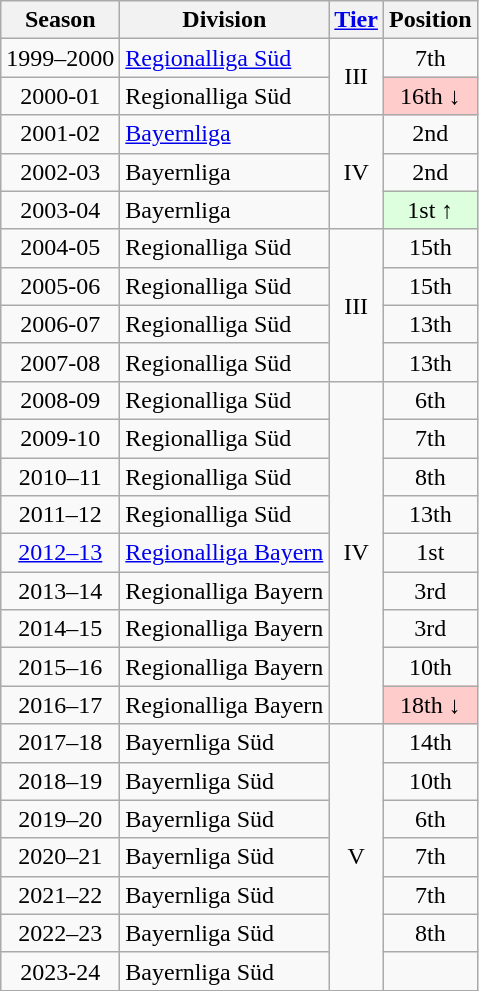<table class="wikitable">
<tr>
<th>Season</th>
<th>Division</th>
<th><a href='#'>Tier</a></th>
<th>Position</th>
</tr>
<tr align="center">
<td>1999–2000</td>
<td align="left"><a href='#'>Regionalliga Süd</a></td>
<td rowspan=2>III</td>
<td>7th</td>
</tr>
<tr align="center">
<td>2000-01</td>
<td align="left">Regionalliga Süd</td>
<td style="background:#ffcccc">16th ↓</td>
</tr>
<tr align="center">
<td>2001-02</td>
<td align="left"><a href='#'>Bayernliga</a></td>
<td rowspan=3>IV</td>
<td>2nd</td>
</tr>
<tr align="center">
<td>2002-03</td>
<td align="left">Bayernliga</td>
<td>2nd</td>
</tr>
<tr align="center">
<td>2003-04</td>
<td align="left">Bayernliga</td>
<td style="background:#ddffdd">1st ↑</td>
</tr>
<tr align="center">
<td>2004-05</td>
<td align="left">Regionalliga Süd</td>
<td rowspan=4>III</td>
<td>15th</td>
</tr>
<tr align="center">
<td>2005-06</td>
<td align="left">Regionalliga Süd</td>
<td>15th</td>
</tr>
<tr align="center">
<td>2006-07</td>
<td align="left">Regionalliga Süd</td>
<td>13th</td>
</tr>
<tr align="center">
<td>2007-08</td>
<td align="left">Regionalliga Süd</td>
<td>13th</td>
</tr>
<tr align="center">
<td>2008-09</td>
<td align="left">Regionalliga Süd</td>
<td rowspan=9>IV</td>
<td>6th</td>
</tr>
<tr align="center">
<td>2009-10</td>
<td align="left">Regionalliga Süd</td>
<td>7th</td>
</tr>
<tr align="center">
<td>2010–11</td>
<td align="left">Regionalliga Süd</td>
<td>8th</td>
</tr>
<tr align="center">
<td>2011–12</td>
<td align="left">Regionalliga Süd</td>
<td>13th</td>
</tr>
<tr align="center">
<td><a href='#'>2012–13</a></td>
<td align="left"><a href='#'>Regionalliga Bayern</a></td>
<td>1st</td>
</tr>
<tr align="center">
<td>2013–14</td>
<td align="left">Regionalliga Bayern</td>
<td>3rd</td>
</tr>
<tr align="center">
<td>2014–15</td>
<td align="left">Regionalliga Bayern</td>
<td>3rd</td>
</tr>
<tr align="center">
<td>2015–16</td>
<td align="left">Regionalliga Bayern</td>
<td>10th</td>
</tr>
<tr align="center">
<td>2016–17</td>
<td align="left">Regionalliga Bayern</td>
<td style="background:#ffcccc">18th ↓</td>
</tr>
<tr align="center">
<td>2017–18</td>
<td align="left">Bayernliga Süd</td>
<td rowspan=7>V</td>
<td>14th</td>
</tr>
<tr align="center">
<td>2018–19</td>
<td align="left">Bayernliga Süd</td>
<td>10th</td>
</tr>
<tr align="center">
<td>2019–20</td>
<td align="left">Bayernliga Süd</td>
<td>6th</td>
</tr>
<tr align="center">
<td>2020–21</td>
<td align="left">Bayernliga Süd</td>
<td>7th</td>
</tr>
<tr align="center">
<td>2021–22</td>
<td align="left">Bayernliga Süd</td>
<td>7th</td>
</tr>
<tr align="center">
<td>2022–23</td>
<td align="left">Bayernliga Süd</td>
<td>8th</td>
</tr>
<tr align="center">
<td>2023-24</td>
<td align="left">Bayernliga Süd</td>
</tr>
</table>
